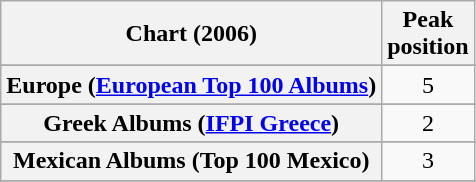<table class="wikitable sortable plainrowheaders" style="text-align:center;">
<tr>
<th>Chart (2006)</th>
<th>Peak<br>position</th>
</tr>
<tr>
</tr>
<tr>
</tr>
<tr>
</tr>
<tr>
</tr>
<tr>
</tr>
<tr>
</tr>
<tr>
</tr>
<tr>
<th scope="row">Europe (<a href='#'>European Top 100 Albums</a>)</th>
<td>5</td>
</tr>
<tr>
</tr>
<tr>
</tr>
<tr>
<th scope="row">Greek Albums (<a href='#'>IFPI Greece</a>)</th>
<td style="text-align:center;">2</td>
</tr>
<tr>
</tr>
<tr>
</tr>
<tr>
</tr>
<tr>
</tr>
<tr>
</tr>
<tr>
<th scope="row">Mexican Albums (Top 100 Mexico)</th>
<td>3</td>
</tr>
<tr>
</tr>
<tr>
</tr>
<tr>
</tr>
<tr>
</tr>
<tr>
</tr>
<tr>
</tr>
<tr>
</tr>
</table>
